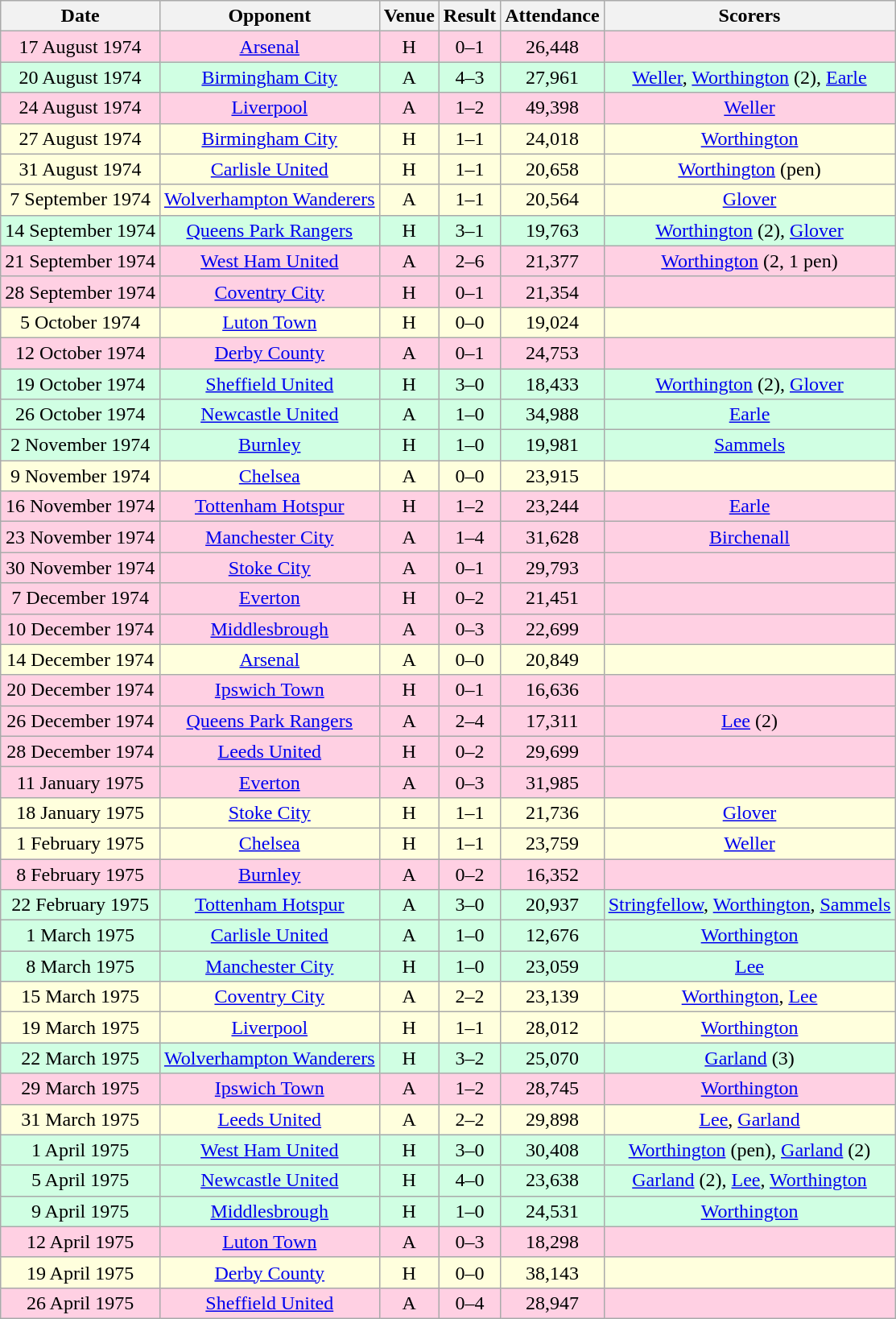<table class="wikitable sortable" style="font-size:100%; text-align:center">
<tr>
<th>Date</th>
<th>Opponent</th>
<th>Venue</th>
<th>Result</th>
<th>Attendance</th>
<th>Scorers</th>
</tr>
<tr style="background-color: #ffd0e3;">
<td>17 August 1974</td>
<td><a href='#'>Arsenal</a></td>
<td>H</td>
<td>0–1</td>
<td>26,448</td>
<td></td>
</tr>
<tr style="background-color: #d0ffe3;">
<td>20 August 1974</td>
<td><a href='#'>Birmingham City</a></td>
<td>A</td>
<td>4–3</td>
<td>27,961</td>
<td><a href='#'>Weller</a>, <a href='#'>Worthington</a> (2), <a href='#'>Earle</a></td>
</tr>
<tr style="background-color: #ffd0e3;">
<td>24 August 1974</td>
<td><a href='#'>Liverpool</a></td>
<td>A</td>
<td>1–2</td>
<td>49,398</td>
<td><a href='#'>Weller</a></td>
</tr>
<tr style="background-color: #ffffdd;">
<td>27 August 1974</td>
<td><a href='#'>Birmingham City</a></td>
<td>H</td>
<td>1–1</td>
<td>24,018</td>
<td><a href='#'>Worthington</a></td>
</tr>
<tr style="background-color: #ffffdd;">
<td>31 August 1974</td>
<td><a href='#'>Carlisle United</a></td>
<td>H</td>
<td>1–1</td>
<td>20,658</td>
<td><a href='#'>Worthington</a> (pen)</td>
</tr>
<tr style="background-color: #ffffdd;">
<td>7 September 1974</td>
<td><a href='#'>Wolverhampton Wanderers</a></td>
<td>A</td>
<td>1–1</td>
<td>20,564</td>
<td><a href='#'>Glover</a></td>
</tr>
<tr style="background-color: #d0ffe3;">
<td>14 September 1974</td>
<td><a href='#'>Queens Park Rangers</a></td>
<td>H</td>
<td>3–1</td>
<td>19,763</td>
<td><a href='#'>Worthington</a> (2), <a href='#'>Glover</a></td>
</tr>
<tr style="background-color: #ffd0e3;">
<td>21 September 1974</td>
<td><a href='#'>West Ham United</a></td>
<td>A</td>
<td>2–6</td>
<td>21,377</td>
<td><a href='#'>Worthington</a> (2, 1 pen)</td>
</tr>
<tr style="background-color: #ffd0e3;">
<td>28 September 1974</td>
<td><a href='#'>Coventry City</a></td>
<td>H</td>
<td>0–1</td>
<td>21,354</td>
<td></td>
</tr>
<tr style="background-color: #ffffdd;">
<td>5 October 1974</td>
<td><a href='#'>Luton Town</a></td>
<td>H</td>
<td>0–0</td>
<td>19,024</td>
<td></td>
</tr>
<tr style="background-color: #ffd0e3;">
<td>12 October 1974</td>
<td><a href='#'>Derby County</a></td>
<td>A</td>
<td>0–1</td>
<td>24,753</td>
<td></td>
</tr>
<tr style="background-color: #d0ffe3;">
<td>19 October 1974</td>
<td><a href='#'>Sheffield United</a></td>
<td>H</td>
<td>3–0</td>
<td>18,433</td>
<td><a href='#'>Worthington</a> (2), <a href='#'>Glover</a></td>
</tr>
<tr style="background-color: #d0ffe3;">
<td>26 October 1974</td>
<td><a href='#'>Newcastle United</a></td>
<td>A</td>
<td>1–0</td>
<td>34,988</td>
<td><a href='#'>Earle</a></td>
</tr>
<tr style="background-color: #d0ffe3;">
<td>2 November 1974</td>
<td><a href='#'>Burnley</a></td>
<td>H</td>
<td>1–0</td>
<td>19,981</td>
<td><a href='#'>Sammels</a></td>
</tr>
<tr style="background-color: #ffffdd;">
<td>9 November 1974</td>
<td><a href='#'>Chelsea</a></td>
<td>A</td>
<td>0–0</td>
<td>23,915</td>
<td></td>
</tr>
<tr style="background-color: #ffd0e3;">
<td>16 November 1974</td>
<td><a href='#'>Tottenham Hotspur</a></td>
<td>H</td>
<td>1–2</td>
<td>23,244</td>
<td><a href='#'>Earle</a></td>
</tr>
<tr style="background-color: #ffd0e3;">
<td>23 November 1974</td>
<td><a href='#'>Manchester City</a></td>
<td>A</td>
<td>1–4</td>
<td>31,628</td>
<td><a href='#'>Birchenall</a></td>
</tr>
<tr style="background-color: #ffd0e3;">
<td>30 November 1974</td>
<td><a href='#'>Stoke City</a></td>
<td>A</td>
<td>0–1</td>
<td>29,793</td>
<td></td>
</tr>
<tr style="background-color: #ffd0e3;">
<td>7 December 1974</td>
<td><a href='#'>Everton</a></td>
<td>H</td>
<td>0–2</td>
<td>21,451</td>
<td></td>
</tr>
<tr style="background-color: #ffd0e3;">
<td>10 December 1974</td>
<td><a href='#'>Middlesbrough</a></td>
<td>A</td>
<td>0–3</td>
<td>22,699</td>
<td></td>
</tr>
<tr style="background-color: #ffffdd;">
<td>14 December 1974</td>
<td><a href='#'>Arsenal</a></td>
<td>A</td>
<td>0–0</td>
<td>20,849</td>
<td></td>
</tr>
<tr style="background-color: #ffd0e3;">
<td>20 December 1974</td>
<td><a href='#'>Ipswich Town</a></td>
<td>H</td>
<td>0–1</td>
<td>16,636</td>
<td></td>
</tr>
<tr style="background-color: #ffd0e3;">
<td>26 December 1974</td>
<td><a href='#'>Queens Park Rangers</a></td>
<td>A</td>
<td>2–4</td>
<td>17,311</td>
<td><a href='#'>Lee</a> (2)</td>
</tr>
<tr style="background-color: #ffd0e3;">
<td>28 December 1974</td>
<td><a href='#'>Leeds United</a></td>
<td>H</td>
<td>0–2</td>
<td>29,699</td>
<td></td>
</tr>
<tr style="background-color: #ffd0e3;">
<td>11 January 1975</td>
<td><a href='#'>Everton</a></td>
<td>A</td>
<td>0–3</td>
<td>31,985</td>
<td></td>
</tr>
<tr style="background-color: #ffffdd;">
<td>18 January 1975</td>
<td><a href='#'>Stoke City</a></td>
<td>H</td>
<td>1–1</td>
<td>21,736</td>
<td><a href='#'>Glover</a></td>
</tr>
<tr style="background-color: #ffffdd;">
<td>1 February 1975</td>
<td><a href='#'>Chelsea</a></td>
<td>H</td>
<td>1–1</td>
<td>23,759</td>
<td><a href='#'>Weller</a></td>
</tr>
<tr style="background-color: #ffd0e3;">
<td>8 February 1975</td>
<td><a href='#'>Burnley</a></td>
<td>A</td>
<td>0–2</td>
<td>16,352</td>
<td></td>
</tr>
<tr style="background-color: #d0ffe3;">
<td>22 February 1975</td>
<td><a href='#'>Tottenham Hotspur</a></td>
<td>A</td>
<td>3–0</td>
<td>20,937</td>
<td><a href='#'>Stringfellow</a>, <a href='#'>Worthington</a>, <a href='#'>Sammels</a></td>
</tr>
<tr style="background-color: #d0ffe3;">
<td>1 March 1975</td>
<td><a href='#'>Carlisle United</a></td>
<td>A</td>
<td>1–0</td>
<td>12,676</td>
<td><a href='#'>Worthington</a></td>
</tr>
<tr style="background-color: #d0ffe3;">
<td>8 March 1975</td>
<td><a href='#'>Manchester City</a></td>
<td>H</td>
<td>1–0</td>
<td>23,059</td>
<td><a href='#'>Lee</a></td>
</tr>
<tr style="background-color: #ffffdd;">
<td>15 March 1975</td>
<td><a href='#'>Coventry City</a></td>
<td>A</td>
<td>2–2</td>
<td>23,139</td>
<td><a href='#'>Worthington</a>, <a href='#'>Lee</a></td>
</tr>
<tr style="background-color: #ffffdd;">
<td>19 March 1975</td>
<td><a href='#'>Liverpool</a></td>
<td>H</td>
<td>1–1</td>
<td>28,012</td>
<td><a href='#'>Worthington</a></td>
</tr>
<tr style="background-color: #d0ffe3;">
<td>22 March 1975</td>
<td><a href='#'>Wolverhampton Wanderers</a></td>
<td>H</td>
<td>3–2</td>
<td>25,070</td>
<td><a href='#'>Garland</a> (3)</td>
</tr>
<tr style="background-color: #ffd0e3;">
<td>29 March 1975</td>
<td><a href='#'>Ipswich Town</a></td>
<td>A</td>
<td>1–2</td>
<td>28,745</td>
<td><a href='#'>Worthington</a></td>
</tr>
<tr style="background-color: #ffffdd;">
<td>31 March 1975</td>
<td><a href='#'>Leeds United</a></td>
<td>A</td>
<td>2–2</td>
<td>29,898</td>
<td><a href='#'>Lee</a>, <a href='#'>Garland</a></td>
</tr>
<tr style="background-color: #d0ffe3;">
<td>1 April 1975</td>
<td><a href='#'>West Ham United</a></td>
<td>H</td>
<td>3–0</td>
<td>30,408</td>
<td><a href='#'>Worthington</a> (pen), <a href='#'>Garland</a> (2)</td>
</tr>
<tr style="background-color: #d0ffe3;">
<td>5 April 1975</td>
<td><a href='#'>Newcastle United</a></td>
<td>H</td>
<td>4–0</td>
<td>23,638</td>
<td><a href='#'>Garland</a> (2), <a href='#'>Lee</a>, <a href='#'>Worthington</a></td>
</tr>
<tr style="background-color: #d0ffe3;">
<td>9 April 1975</td>
<td><a href='#'>Middlesbrough</a></td>
<td>H</td>
<td>1–0</td>
<td>24,531</td>
<td><a href='#'>Worthington</a></td>
</tr>
<tr style="background-color: #ffd0e3;">
<td>12 April 1975</td>
<td><a href='#'>Luton Town</a></td>
<td>A</td>
<td>0–3</td>
<td>18,298</td>
<td></td>
</tr>
<tr style="background-color: #ffffdd;">
<td>19 April 1975</td>
<td><a href='#'>Derby County</a></td>
<td>H</td>
<td>0–0</td>
<td>38,143</td>
<td></td>
</tr>
<tr style="background-color: #ffd0e3;">
<td>26 April 1975</td>
<td><a href='#'>Sheffield United</a></td>
<td>A</td>
<td>0–4</td>
<td>28,947</td>
<td></td>
</tr>
</table>
